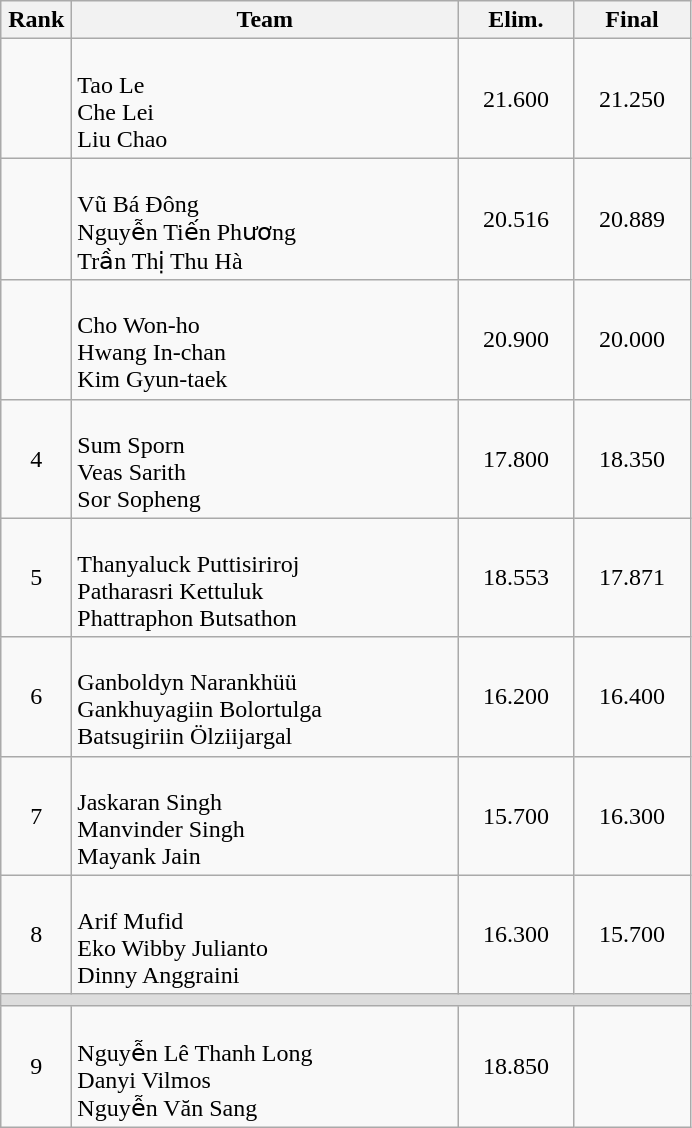<table class=wikitable style="text-align:center">
<tr>
<th width=40>Rank</th>
<th width=250>Team</th>
<th width=70>Elim.</th>
<th width=70>Final</th>
</tr>
<tr>
<td></td>
<td align=left><br>Tao Le<br>Che Lei<br>Liu Chao</td>
<td>21.600</td>
<td>21.250</td>
</tr>
<tr>
<td></td>
<td align=left><br>Vũ Bá Đông<br>Nguyễn Tiến Phương<br>Trần Thị Thu Hà</td>
<td>20.516</td>
<td>20.889</td>
</tr>
<tr>
<td></td>
<td align=left><br>Cho Won-ho<br>Hwang In-chan<br>Kim Gyun-taek</td>
<td>20.900</td>
<td>20.000</td>
</tr>
<tr>
<td>4</td>
<td align=left><br>Sum Sporn<br>Veas Sarith<br>Sor Sopheng</td>
<td>17.800</td>
<td>18.350</td>
</tr>
<tr>
<td>5</td>
<td align=left><br>Thanyaluck Puttisiriroj<br>Patharasri Kettuluk<br>Phattraphon Butsathon</td>
<td>18.553</td>
<td>17.871</td>
</tr>
<tr>
<td>6</td>
<td align=left><br>Ganboldyn Narankhüü<br>Gankhuyagiin Bolortulga<br>Batsugiriin Ölziijargal</td>
<td>16.200</td>
<td>16.400</td>
</tr>
<tr>
<td>7</td>
<td align=left><br>Jaskaran Singh<br>Manvinder Singh<br>Mayank Jain</td>
<td>15.700</td>
<td>16.300</td>
</tr>
<tr>
<td>8</td>
<td align=left><br>Arif Mufid<br>Eko Wibby Julianto<br>Dinny Anggraini</td>
<td>16.300</td>
<td>15.700</td>
</tr>
<tr bgcolor=#DDDDDD>
<td colspan=4></td>
</tr>
<tr>
<td>9</td>
<td align=left><br>Nguyễn Lê Thanh Long<br>Danyi Vilmos<br>Nguyễn Văn Sang</td>
<td>18.850</td>
<td></td>
</tr>
</table>
